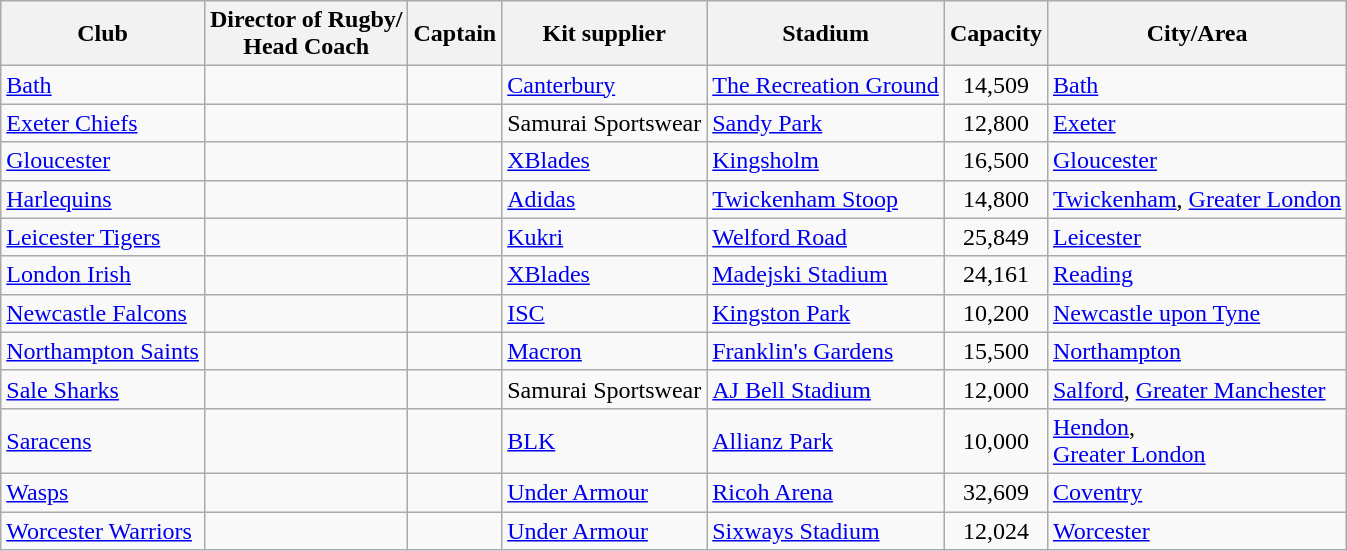<table class="wikitable sortable">
<tr>
<th>Club</th>
<th>Director of Rugby/<br>Head Coach</th>
<th>Captain</th>
<th>Kit supplier</th>
<th>Stadium</th>
<th>Capacity</th>
<th>City/Area</th>
</tr>
<tr>
<td><a href='#'>Bath</a></td>
<td></td>
<td></td>
<td><a href='#'>Canterbury</a></td>
<td><a href='#'>The Recreation Ground</a></td>
<td align=center>14,509</td>
<td><a href='#'>Bath</a></td>
</tr>
<tr>
<td><a href='#'>Exeter Chiefs</a></td>
<td></td>
<td></td>
<td>Samurai Sportswear</td>
<td><a href='#'>Sandy Park</a></td>
<td align=center>12,800</td>
<td><a href='#'>Exeter</a></td>
</tr>
<tr>
<td><a href='#'>Gloucester</a></td>
<td></td>
<td></td>
<td><a href='#'>XBlades</a></td>
<td><a href='#'>Kingsholm</a></td>
<td align=center>16,500</td>
<td><a href='#'>Gloucester</a></td>
</tr>
<tr>
<td><a href='#'>Harlequins</a></td>
<td></td>
<td></td>
<td><a href='#'>Adidas</a></td>
<td><a href='#'>Twickenham Stoop</a></td>
<td align=center>14,800</td>
<td><a href='#'>Twickenham</a>, <a href='#'>Greater London</a></td>
</tr>
<tr>
<td><a href='#'>Leicester Tigers</a></td>
<td></td>
<td></td>
<td><a href='#'>Kukri</a></td>
<td><a href='#'>Welford Road</a></td>
<td align=center>25,849</td>
<td><a href='#'>Leicester</a></td>
</tr>
<tr>
<td><a href='#'>London Irish</a></td>
<td></td>
<td></td>
<td><a href='#'>XBlades</a></td>
<td><a href='#'>Madejski Stadium</a></td>
<td align=center>24,161</td>
<td><a href='#'>Reading</a></td>
</tr>
<tr>
<td><a href='#'>Newcastle Falcons</a></td>
<td></td>
<td></td>
<td><a href='#'>ISC</a></td>
<td><a href='#'>Kingston Park</a></td>
<td align=center>10,200</td>
<td><a href='#'>Newcastle upon Tyne</a></td>
</tr>
<tr>
<td><a href='#'>Northampton Saints</a></td>
<td></td>
<td></td>
<td><a href='#'>Macron</a></td>
<td><a href='#'>Franklin's Gardens</a></td>
<td align=center>15,500</td>
<td><a href='#'>Northampton</a></td>
</tr>
<tr>
<td><a href='#'>Sale Sharks</a></td>
<td></td>
<td></td>
<td>Samurai Sportswear</td>
<td><a href='#'>AJ Bell Stadium</a></td>
<td align=center>12,000</td>
<td><a href='#'>Salford</a>, <a href='#'>Greater Manchester</a></td>
</tr>
<tr>
<td><a href='#'>Saracens</a></td>
<td></td>
<td></td>
<td><a href='#'>BLK</a></td>
<td><a href='#'>Allianz Park</a></td>
<td align=center>10,000</td>
<td><a href='#'>Hendon</a>,<br><a href='#'>Greater London</a></td>
</tr>
<tr>
<td><a href='#'>Wasps</a></td>
<td></td>
<td></td>
<td><a href='#'>Under Armour</a></td>
<td><a href='#'>Ricoh Arena</a></td>
<td align=center>32,609</td>
<td><a href='#'>Coventry</a></td>
</tr>
<tr>
<td><a href='#'>Worcester Warriors</a></td>
<td></td>
<td></td>
<td><a href='#'>Under Armour</a></td>
<td><a href='#'>Sixways Stadium</a></td>
<td align=center>12,024</td>
<td><a href='#'>Worcester</a></td>
</tr>
</table>
